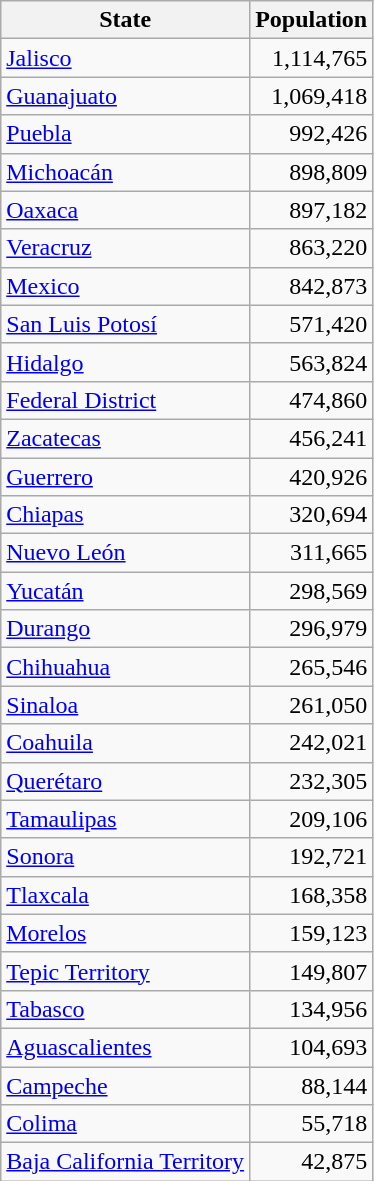<table class="wikitable">
<tr>
<th>State</th>
<th>Population</th>
</tr>
<tr>
<td><a href='#'>Jalisco</a></td>
<td style="text-align: right">1,114,765</td>
</tr>
<tr>
<td><a href='#'>Guanajuato</a></td>
<td style="text-align: right">1,069,418</td>
</tr>
<tr>
<td><a href='#'>Puebla</a></td>
<td style="text-align: right">992,426</td>
</tr>
<tr>
<td><a href='#'>Michoacán</a></td>
<td style="text-align: right">898,809</td>
</tr>
<tr>
<td><a href='#'>Oaxaca</a></td>
<td style="text-align: right">897,182</td>
</tr>
<tr>
<td><a href='#'>Veracruz</a></td>
<td style="text-align: right">863,220</td>
</tr>
<tr>
<td><a href='#'>Mexico</a></td>
<td style="text-align: right">842,873</td>
</tr>
<tr>
<td><a href='#'>San Luis Potosí</a></td>
<td style="text-align: right">571,420</td>
</tr>
<tr>
<td><a href='#'>Hidalgo</a></td>
<td style="text-align: right">563,824</td>
</tr>
<tr>
<td><a href='#'>Federal District</a></td>
<td style="text-align: right">474,860</td>
</tr>
<tr>
<td><a href='#'>Zacatecas</a></td>
<td style="text-align: right">456,241</td>
</tr>
<tr>
<td><a href='#'>Guerrero</a></td>
<td style="text-align: right">420,926</td>
</tr>
<tr>
<td><a href='#'>Chiapas</a></td>
<td style="text-align: right">320,694</td>
</tr>
<tr>
<td><a href='#'>Nuevo León</a></td>
<td style="text-align: right">311,665</td>
</tr>
<tr>
<td><a href='#'>Yucatán</a></td>
<td style="text-align: right">298,569</td>
</tr>
<tr>
<td><a href='#'>Durango</a></td>
<td style="text-align: right">296,979</td>
</tr>
<tr>
<td><a href='#'>Chihuahua</a></td>
<td style="text-align: right">265,546</td>
</tr>
<tr>
<td><a href='#'>Sinaloa</a></td>
<td style="text-align: right">261,050</td>
</tr>
<tr>
<td><a href='#'>Coahuila</a></td>
<td style="text-align: right">242,021</td>
</tr>
<tr>
<td><a href='#'>Querétaro</a></td>
<td style="text-align: right">232,305</td>
</tr>
<tr>
<td><a href='#'>Tamaulipas</a></td>
<td style="text-align: right">209,106</td>
</tr>
<tr>
<td><a href='#'>Sonora</a></td>
<td style="text-align: right">192,721</td>
</tr>
<tr>
<td><a href='#'>Tlaxcala</a></td>
<td style="text-align: right">168,358</td>
</tr>
<tr>
<td><a href='#'>Morelos</a></td>
<td style="text-align: right">159,123</td>
</tr>
<tr>
<td><a href='#'>Tepic Territory</a></td>
<td style="text-align: right">149,807</td>
</tr>
<tr>
<td><a href='#'>Tabasco</a></td>
<td style="text-align: right">134,956</td>
</tr>
<tr>
<td><a href='#'>Aguascalientes</a></td>
<td style="text-align: right">104,693</td>
</tr>
<tr>
<td><a href='#'>Campeche</a></td>
<td style="text-align: right">88,144</td>
</tr>
<tr>
<td><a href='#'>Colima</a></td>
<td style="text-align: right">55,718</td>
</tr>
<tr>
<td><a href='#'>Baja California Territory</a></td>
<td style="text-align: right">42,875</td>
</tr>
</table>
